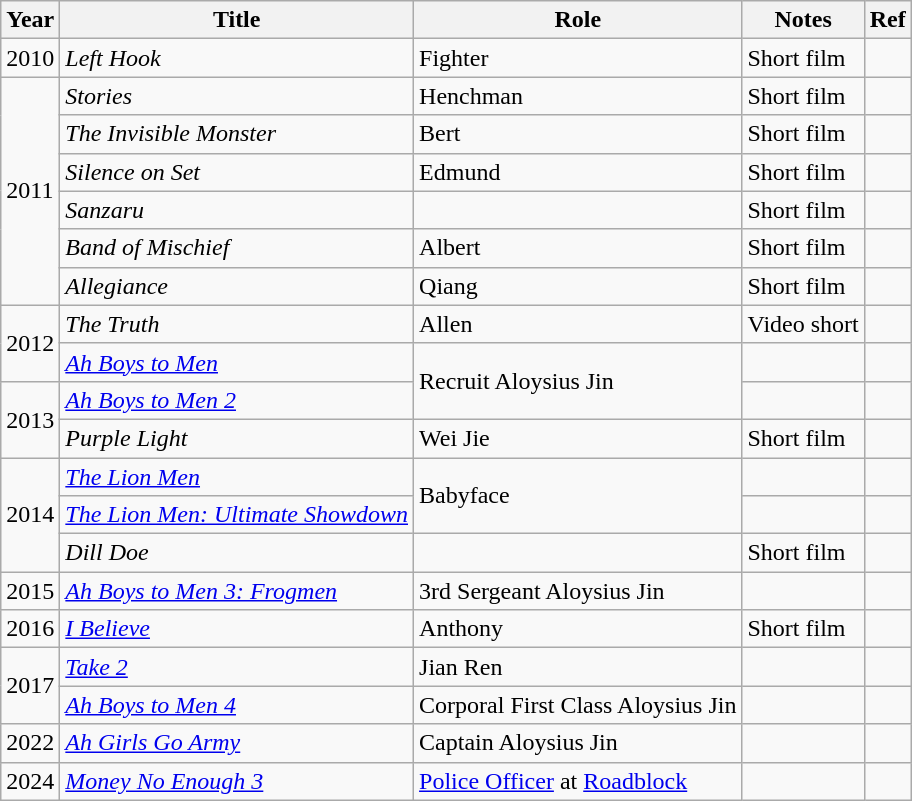<table class="wikitable sortable">
<tr>
<th>Year</th>
<th>Title</th>
<th>Role</th>
<th class="unsortable">Notes</th>
<th class="unsortable">Ref</th>
</tr>
<tr>
<td>2010</td>
<td><em>Left Hook</em></td>
<td>Fighter</td>
<td>Short film</td>
<td></td>
</tr>
<tr>
<td rowspan=6>2011</td>
<td><em>Stories</em></td>
<td>Henchman</td>
<td>Short film</td>
<td></td>
</tr>
<tr>
<td><em>The Invisible Monster</em></td>
<td>Bert</td>
<td>Short film</td>
<td></td>
</tr>
<tr>
<td><em>Silence on Set</em></td>
<td>Edmund</td>
<td>Short film</td>
<td></td>
</tr>
<tr>
<td><em>Sanzaru</em></td>
<td></td>
<td>Short film</td>
<td></td>
</tr>
<tr>
<td><em>Band of Mischief</em></td>
<td>Albert</td>
<td>Short film</td>
<td></td>
</tr>
<tr>
<td><em>Allegiance</em></td>
<td>Qiang</td>
<td>Short film</td>
<td></td>
</tr>
<tr>
<td rowspan=2>2012</td>
<td><em>The Truth</em></td>
<td>Allen</td>
<td>Video short</td>
<td></td>
</tr>
<tr>
<td><em><a href='#'>Ah Boys to Men</a></em></td>
<td rowspan=2>Recruit Aloysius Jin</td>
<td></td>
<td></td>
</tr>
<tr>
<td rowspan=2>2013</td>
<td><em><a href='#'>Ah Boys to Men 2</a></em></td>
<td></td>
<td></td>
</tr>
<tr>
<td><em>Purple Light</em></td>
<td>Wei Jie</td>
<td>Short film</td>
<td></td>
</tr>
<tr>
<td rowspan=3>2014</td>
<td><em><a href='#'>The Lion Men</a></em></td>
<td rowspan=2>Babyface</td>
<td></td>
<td></td>
</tr>
<tr>
<td><em><a href='#'>The Lion Men: Ultimate Showdown</a></em></td>
<td></td>
<td></td>
</tr>
<tr>
<td><em>Dill Doe</em></td>
<td></td>
<td>Short film</td>
<td></td>
</tr>
<tr>
<td>2015</td>
<td><em><a href='#'>Ah Boys to Men 3: Frogmen</a></em></td>
<td>3rd Sergeant Aloysius Jin</td>
<td></td>
<td></td>
</tr>
<tr>
<td>2016</td>
<td><em><a href='#'>I Believe</a></em></td>
<td>Anthony</td>
<td>Short film</td>
<td></td>
</tr>
<tr>
<td rowspan=2>2017</td>
<td><em><a href='#'>Take 2</a></em></td>
<td>Jian Ren</td>
<td></td>
<td></td>
</tr>
<tr>
<td><em><a href='#'>Ah Boys to Men 4</a></em></td>
<td>Corporal First Class Aloysius Jin</td>
<td></td>
<td></td>
</tr>
<tr>
<td>2022</td>
<td><em><a href='#'>Ah Girls Go Army</a></em></td>
<td>Captain Aloysius Jin</td>
<td></td>
<td></td>
</tr>
<tr>
<td>2024</td>
<td><em><a href='#'>Money No Enough 3</a></em></td>
<td><a href='#'>Police Officer</a> at <a href='#'>Roadblock</a></td>
<td></td>
<td></td>
</tr>
</table>
